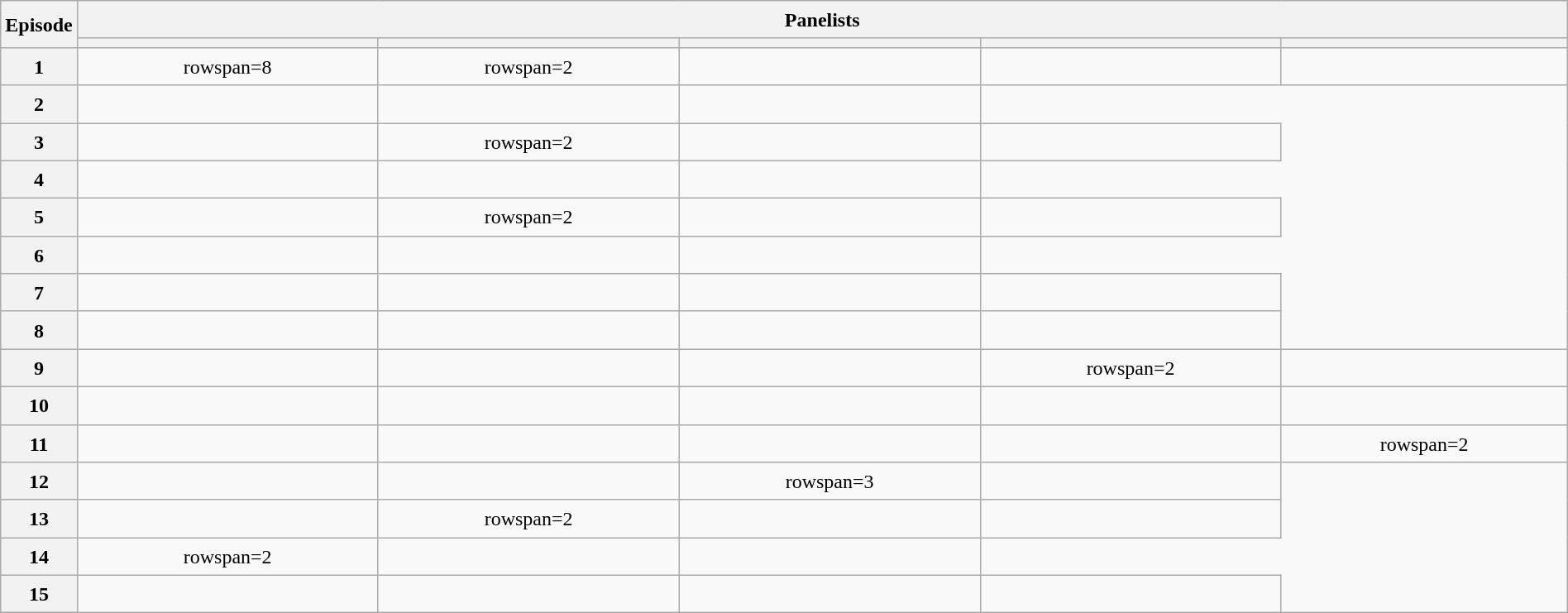<table class="wikitable plainrowheaders mw-collapsible" style="text-align:center; line-height:23px; width:100%;">
<tr>
<th rowspan="2" width="1%">Episode</th>
<th colspan="5">Panelists</th>
</tr>
<tr>
<th width="20%"></th>
<th width="20%"></th>
<th width="20%"></th>
<th width="20%"></th>
<th width="20%"></th>
</tr>
<tr>
<th>1</th>
<td>rowspan=8 </td>
<td>rowspan=2 </td>
<td></td>
<td></td>
<td></td>
</tr>
<tr>
<th>2</th>
<td></td>
<td></td>
<td></td>
</tr>
<tr>
<th>3</th>
<td></td>
<td>rowspan=2 </td>
<td></td>
<td></td>
</tr>
<tr>
<th>4</th>
<td></td>
<td></td>
<td></td>
</tr>
<tr>
<th>5</th>
<td></td>
<td>rowspan=2 </td>
<td></td>
<td></td>
</tr>
<tr>
<th>6</th>
<td></td>
<td></td>
<td></td>
</tr>
<tr>
<th>7</th>
<td></td>
<td></td>
<td></td>
<td></td>
</tr>
<tr>
<th>8</th>
<td></td>
<td></td>
<td></td>
<td></td>
</tr>
<tr>
<th>9</th>
<td></td>
<td></td>
<td></td>
<td>rowspan=2 </td>
<td></td>
</tr>
<tr>
<th>10</th>
<td></td>
<td></td>
<td></td>
<td></td>
</tr>
<tr>
<th>11</th>
<td></td>
<td></td>
<td></td>
<td></td>
<td>rowspan=2 </td>
</tr>
<tr>
<th>12</th>
<td></td>
<td></td>
<td>rowspan=3 </td>
<td></td>
</tr>
<tr>
<th>13</th>
<td></td>
<td>rowspan=2 </td>
<td></td>
<td></td>
</tr>
<tr>
<th>14</th>
<td>rowspan=2 </td>
<td></td>
<td></td>
</tr>
<tr>
<th>15</th>
<td></td>
<td></td>
<td></td>
<td></td>
</tr>
</table>
